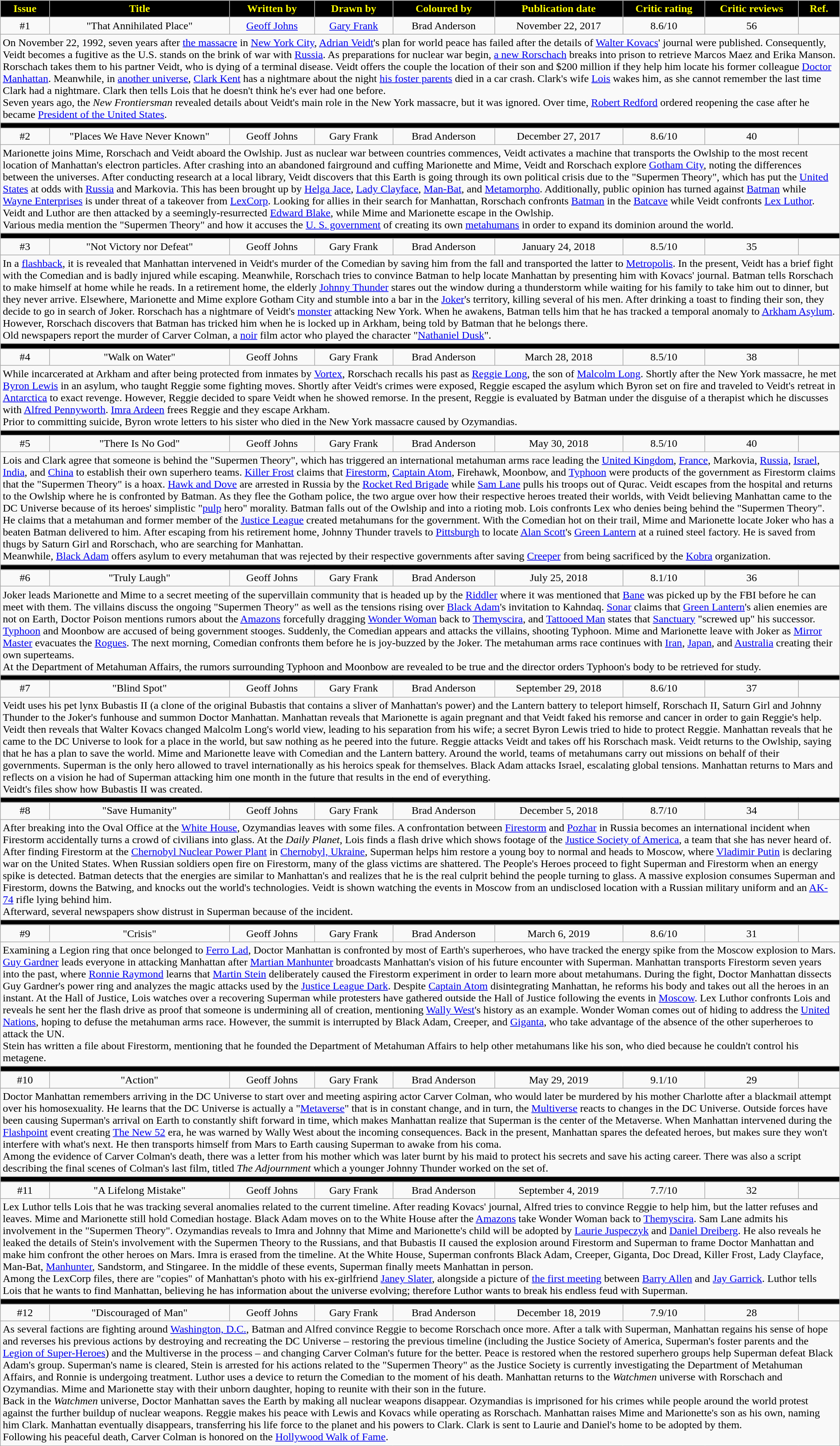<table class="wikitable" width="100%;" style="text-align: center;">
<tr>
<th style="background:black; color:yellow">Issue</th>
<th style="background:black; color:yellow">Title</th>
<th style="background:black; color:yellow">Written by</th>
<th style="background:black; color:yellow">Drawn by</th>
<th style="background:black; color:yellow">Coloured by</th>
<th style="background:black; color:yellow">Publication date</th>
<th style="background:black; color:yellow">Critic rating</th>
<th style="background:black; color:yellow">Critic reviews</th>
<th style="background:black; color:yellow">Ref.</th>
</tr>
<tr>
<td>#1</td>
<td>"That Annihilated Place"</td>
<td><a href='#'>Geoff Johns</a></td>
<td><a href='#'>Gary Frank</a></td>
<td>Brad Anderson</td>
<td>November 22, 2017</td>
<td>8.6/10</td>
<td>56</td>
<td></td>
</tr>
<tr>
<td colspan="9" style="text-align: left;">On November 22, 1992, seven years after <a href='#'>the massacre</a> in <a href='#'>New York City</a>, <a href='#'>Adrian Veidt</a>'s plan for world peace has failed after the details of <a href='#'>Walter Kovacs</a>' journal were published. Consequently, Veidt becomes a fugitive as the U.S. stands on the brink of war with <a href='#'>Russia</a>. As preparations for nuclear war begin, <a href='#'>a new Rorschach</a> breaks into prison to retrieve Marcos Maez and Erika Manson. Rorschach takes them to his partner Veidt, who is dying of a terminal disease. Veidt offers the couple the location of their son and $200 million if they help him locate his former colleague <a href='#'>Doctor Manhattan</a>. Meanwhile, in <a href='#'>another universe</a>, <a href='#'>Clark Kent</a> has a nightmare about the night <a href='#'>his foster parents</a> died in a car crash. Clark's wife <a href='#'>Lois</a> wakes him, as she cannot remember the last time Clark had a nightmare. Clark then tells Lois that he doesn't think he's ever had one before.<br>Seven years ago, the <em>New Frontiersman</em> revealed details about Veidt's main role in the New York massacre, but it was ignored. Over time, <a href='#'>Robert Redford</a> ordered reopening the case after he became <a href='#'>President of the United States</a>.</td>
</tr>
<tr>
<td colspan="9" bgcolor="#000000"></td>
</tr>
<tr>
<td>#2</td>
<td>"Places We Have Never Known"</td>
<td>Geoff Johns</td>
<td>Gary Frank</td>
<td>Brad Anderson</td>
<td>December 27, 2017</td>
<td>8.6/10</td>
<td>40</td>
<td></td>
</tr>
<tr>
<td colspan="9" style="text-align: left;">Marionette joins Mime, Rorschach and Veidt aboard the Owlship. Just as nuclear war between countries commences, Veidt activates a machine that transports the Owlship to the most recent location of Manhattan's electron particles. After crashing into an abandoned fairground and cuffing Marionette and Mime, Veidt and Rorschach explore <a href='#'>Gotham City</a>, noting the differences between the universes. After conducting research at a local library, Veidt discovers that this Earth is going through its own political crisis due to the "Supermen Theory", which has put the <a href='#'>United States</a> at odds with <a href='#'>Russia</a> and Markovia. This has been brought up by <a href='#'>Helga Jace</a>, <a href='#'>Lady Clayface</a>, <a href='#'>Man-Bat</a>, and <a href='#'>Metamorpho</a>. Additionally, public opinion has turned against <a href='#'>Batman</a> while <a href='#'>Wayne Enterprises</a> is under threat of a takeover from <a href='#'>LexCorp</a>. Looking for allies in their search for Manhattan, Rorschach confronts <a href='#'>Batman</a> in the <a href='#'>Batcave</a> while Veidt confronts <a href='#'>Lex Luthor</a>. Veidt and Luthor are then attacked by a seemingly-resurrected <a href='#'>Edward Blake</a>, while Mime and Marionette escape in the Owlship.<br>Various media mention the "Supermen Theory" and how it accuses the <a href='#'>U. S. government</a> of creating its own <a href='#'>metahumans</a> in order to expand its dominion around the world.</td>
</tr>
<tr>
<td colspan="9" bgcolor="#000000"></td>
</tr>
<tr>
<td>#3</td>
<td>"Not Victory nor Defeat"</td>
<td>Geoff Johns</td>
<td>Gary Frank</td>
<td>Brad Anderson</td>
<td>January 24, 2018</td>
<td>8.5/10</td>
<td>35</td>
<td></td>
</tr>
<tr>
<td colspan="9" style="text-align: left;">In a <a href='#'>flashback</a>, it is revealed that Manhattan intervened in Veidt's murder of the Comedian by saving him from the fall and transported the latter to <a href='#'>Metropolis</a>. In the present, Veidt has a brief fight with the Comedian and is badly injured while escaping. Meanwhile, Rorschach tries to convince Batman to help locate Manhattan by presenting him with Kovacs' journal. Batman tells Rorschach to make himself at home while he reads. In a retirement home, the elderly <a href='#'>Johnny Thunder</a> stares out the window during a thunderstorm while waiting for his family to take him out to dinner, but they never arrive. Elsewhere, Marionette and Mime explore Gotham City and stumble into a bar in the <a href='#'>Joker</a>'s territory, killing several of his men. After drinking a toast to finding their son, they decide to go in search of Joker. Rorschach has a nightmare of Veidt's <a href='#'>monster</a> attacking New York. When he awakens, Batman tells him that he has tracked a temporal anomaly to <a href='#'>Arkham Asylum</a>. However, Rorschach discovers that Batman has tricked him when he is locked up in Arkham, being told by Batman that he belongs there.<br>Old newspapers report the murder of Carver Colman, a <a href='#'>noir</a> film actor who played the character "<a href='#'>Nathaniel Dusk</a>".</td>
</tr>
<tr>
<td colspan="9" bgcolor="#000000"></td>
</tr>
<tr>
<td>#4</td>
<td>"Walk on Water"</td>
<td>Geoff Johns</td>
<td>Gary Frank</td>
<td>Brad Anderson</td>
<td>March 28, 2018</td>
<td>8.5/10</td>
<td>38</td>
<td></td>
</tr>
<tr>
<td colspan="9" style="text-align: left;">While incarcerated at Arkham and after being protected from inmates by <a href='#'>Vortex</a>, Rorschach recalls his past as <a href='#'>Reggie Long</a>, the son of <a href='#'>Malcolm Long</a>. Shortly after the New York massacre, he met <a href='#'>Byron Lewis</a> in an asylum, who taught Reggie some fighting moves. Shortly after Veidt's crimes were exposed, Reggie escaped the asylum which Byron set on fire and traveled to Veidt's retreat in <a href='#'>Antarctica</a> to exact revenge. However, Reggie decided to spare Veidt when he showed remorse. In the present, Reggie is evaluated by Batman under the disguise of a therapist which he discusses with <a href='#'>Alfred Pennyworth</a>. <a href='#'>Imra Ardeen</a> frees Reggie and they escape Arkham.<br>Prior to committing suicide, Byron wrote letters to his sister who died in the New York massacre caused by Ozymandias.</td>
</tr>
<tr>
<td colspan="9" bgcolor="#000000"></td>
</tr>
<tr>
<td>#5</td>
<td>"There Is No God"</td>
<td>Geoff Johns</td>
<td>Gary Frank</td>
<td>Brad Anderson</td>
<td>May 30, 2018</td>
<td>8.5/10</td>
<td>40</td>
<td></td>
</tr>
<tr>
<td colspan="9" style="text-align: left;">Lois and Clark agree that someone is behind the "Supermen Theory", which has triggered an international metahuman arms race leading the <a href='#'>United Kingdom</a>, <a href='#'>France</a>, Markovia, <a href='#'>Russia</a>, <a href='#'>Israel</a>, <a href='#'>India</a>, and <a href='#'>China</a> to establish their own superhero teams. <a href='#'>Killer Frost</a> claims that <a href='#'>Firestorm</a>, <a href='#'>Captain Atom</a>, Firehawk, Moonbow, and <a href='#'>Typhoon</a> were products of the government as Firestorm claims that the "Supermen Theory" is a hoax. <a href='#'>Hawk and Dove</a> are arrested in Russia by the <a href='#'>Rocket Red Brigade</a> while <a href='#'>Sam Lane</a> pulls his troops out of Qurac. Veidt escapes from the hospital and returns to the Owlship where he is confronted by Batman. As they flee the Gotham police, the two argue over how their respective heroes treated their worlds, with Veidt believing Manhattan came to the DC Universe because of its heroes' simplistic "<a href='#'>pulp</a> hero" morality. Batman falls out of the Owlship and into a rioting mob. Lois confronts Lex who denies being behind the "Supermen Theory". He claims that a metahuman and former member of the <a href='#'>Justice League</a> created metahumans for the government. With the Comedian hot on their trail, Mime and Marionette locate Joker who has a beaten Batman delivered to him. After escaping from his retirement home, Johnny Thunder travels to <a href='#'>Pittsburgh</a> to locate <a href='#'>Alan Scott</a>'s <a href='#'>Green Lantern</a> at a ruined steel factory. He is saved from thugs by Saturn Girl and Rorschach, who are searching for Manhattan.<br>Meanwhile, <a href='#'>Black Adam</a> offers asylum to every metahuman that was rejected by their respective governments after saving <a href='#'>Creeper</a> from being sacrificed by the <a href='#'>Kobra</a> organization.</td>
</tr>
<tr>
<td colspan="9" bgcolor="#000000"></td>
</tr>
<tr>
<td>#6</td>
<td>"Truly Laugh"</td>
<td>Geoff Johns</td>
<td>Gary Frank</td>
<td>Brad Anderson</td>
<td>July 25, 2018</td>
<td>8.1/10</td>
<td>36</td>
<td></td>
</tr>
<tr>
<td colspan="9" style="text-align: left;">Joker leads Marionette and Mime to a secret meeting of the supervillain community that is headed up by the <a href='#'>Riddler</a> where it was mentioned that <a href='#'>Bane</a> was picked up by the FBI before he can meet with them. The villains discuss the ongoing "Supermen Theory" as well as the tensions rising over <a href='#'>Black Adam</a>'s invitation to Kahndaq. <a href='#'>Sonar</a> claims that <a href='#'>Green Lantern</a>'s alien enemies are not on Earth, Doctor Poison mentions rumors about the <a href='#'>Amazons</a> forcefully dragging <a href='#'>Wonder Woman</a> back to <a href='#'>Themyscira</a>, and <a href='#'>Tattooed Man</a> states that <a href='#'>Sanctuary</a> "screwed up" his successor. <a href='#'>Typhoon</a> and Moonbow are accused of being government stooges. Suddenly, the Comedian appears and attacks the villains, shooting Typhoon. Mime and Marionette leave with Joker as <a href='#'>Mirror Master</a> evacuates the <a href='#'>Rogues</a>. The next morning, Comedian confronts them before he is joy-buzzed by the Joker. The metahuman arms race continues with <a href='#'>Iran</a>, <a href='#'>Japan</a>, and <a href='#'>Australia</a> creating their own superteams.<br>At the Department of Metahuman Affairs, the rumors surrounding Typhoon and Moonbow are revealed to be true and the director orders Typhoon's body to be retrieved for study.</td>
</tr>
<tr>
<td colspan="9" bgcolor="#000000"></td>
</tr>
<tr>
<td>#7</td>
<td>"Blind Spot"</td>
<td>Geoff Johns</td>
<td>Gary Frank</td>
<td>Brad Anderson</td>
<td>September 29, 2018</td>
<td>8.6/10</td>
<td>37</td>
<td></td>
</tr>
<tr>
<td colspan="9" style="text-align: left;">Veidt uses his pet lynx Bubastis II (a clone of the original Bubastis that contains a sliver of Manhattan's power) and the Lantern battery to teleport himself, Rorschach II, Saturn Girl and Johnny Thunder to the Joker's funhouse and summon Doctor Manhattan. Manhattan reveals that Marionette is again pregnant and that Veidt faked his remorse and cancer in order to gain Reggie's help. Veidt then reveals that Walter Kovacs changed Malcolm Long's world view, leading to his separation from his wife; a secret Byron Lewis tried to hide to protect Reggie. Manhattan reveals that he came to the DC Universe to look for a place in the world, but saw nothing as he peered into the future. Reggie attacks Veidt and takes off his Rorschach mask. Veidt returns to the Owlship, saying that he has a plan to save the world. Mime and Marionette leave with Comedian and the Lantern battery. Around the world, teams of metahumans carry out missions on behalf of their governments. Superman is the only hero allowed to travel internationally as his heroics speak for themselves. Black Adam attacks Israel, escalating global tensions. Manhattan returns to Mars and reflects on a vision he had of Superman attacking him one month in the future that results in the end of everything.<br>Veidt's files show how Bubastis II was created.</td>
</tr>
<tr>
<td colspan="9" bgcolor="#000000"></td>
</tr>
<tr>
<td>#8</td>
<td>"Save Humanity"</td>
<td>Geoff Johns</td>
<td>Gary Frank</td>
<td>Brad Anderson</td>
<td>December 5, 2018</td>
<td>8.7/10</td>
<td>34</td>
<td></td>
</tr>
<tr>
<td colspan="9" style="text-align: left;">After breaking into the Oval Office at the <a href='#'>White House</a>, Ozymandias leaves with some files. A confrontation between <a href='#'>Firestorm</a> and <a href='#'>Pozhar</a> in Russia becomes an international incident when Firestorm accidentally turns a crowd of civilians into glass. At the <em>Daily Planet</em>, Lois finds a flash drive which shows footage of the <a href='#'>Justice Society of America</a>, a team that she has never heard of. After finding Firestorm at the <a href='#'>Chernobyl Nuclear Power Plant</a> in <a href='#'>Chernobyl, Ukraine</a>, Superman helps him restore a young boy to normal and heads to Moscow, where <a href='#'>Vladimir Putin</a> is declaring war on the United States. When Russian soldiers open fire on Firestorm, many of the glass victims are shattered. The People's Heroes proceed to fight Superman and Firestorm when an energy spike is detected. Batman detects that the energies are similar to Manhattan's and realizes that he is the real culprit behind the people turning to glass. A massive explosion consumes Superman and Firestorm, downs the Batwing, and knocks out the world's technologies. Veidt is shown watching the events in Moscow from an undisclosed location with a Russian military uniform and an <a href='#'>AK-74</a> rifle lying behind him.<br>Afterward, several newspapers show distrust in Superman because of the incident.</td>
</tr>
<tr>
<td colspan="9" bgcolor="#000000"></td>
</tr>
<tr>
<td>#9</td>
<td>"Crisis"</td>
<td>Geoff Johns</td>
<td>Gary Frank</td>
<td>Brad Anderson</td>
<td>March 6, 2019</td>
<td>8.6/10</td>
<td>31</td>
<td></td>
</tr>
<tr>
<td colspan="9" style="text-align: left;">Examining a Legion ring that once belonged to <a href='#'>Ferro Lad</a>, Doctor Manhattan is confronted by most of Earth's superheroes, who have tracked the energy spike from the Moscow explosion to Mars. <a href='#'>Guy Gardner</a> leads everyone in attacking Manhattan after <a href='#'>Martian Manhunter</a> broadcasts Manhattan's vision of his future encounter with Superman. Manhattan transports Firestorm seven years into the past, where <a href='#'>Ronnie Raymond</a> learns that <a href='#'>Martin Stein</a> deliberately caused the Firestorm experiment in order to learn more about metahumans. During the fight, Doctor Manhattan dissects Guy Gardner's power ring and analyzes the magic attacks used by the <a href='#'>Justice League Dark</a>. Despite <a href='#'>Captain Atom</a> disintegrating Manhattan, he reforms his body and takes out all the heroes in an instant. At the Hall of Justice, Lois watches over a recovering Superman while protesters have gathered outside the Hall of Justice following the events in <a href='#'>Moscow</a>. Lex Luthor confronts Lois and reveals he sent her the flash drive as proof that someone is undermining all of creation, mentioning <a href='#'>Wally West</a>'s history as an example. Wonder Woman comes out of hiding to address the <a href='#'>United Nations</a>, hoping to defuse the metahuman arms race. However, the summit is interrupted by Black Adam, Creeper, and <a href='#'>Giganta</a>, who take advantage of the absence of the other superheroes to attack the UN.<br>Stein has written a file about Firestorm, mentioning that he founded the Department of Metahuman Affairs to help other metahumans like his son, who died because he couldn't control his metagene.</td>
</tr>
<tr>
<td colspan="9" bgcolor="#000000"></td>
</tr>
<tr>
<td>#10</td>
<td>"Action"</td>
<td>Geoff Johns</td>
<td>Gary Frank</td>
<td>Brad Anderson</td>
<td>May 29, 2019</td>
<td>9.1/10</td>
<td>29</td>
<td></td>
</tr>
<tr>
<td colspan="9" style="text-align: left;">Doctor Manhattan remembers arriving in the DC Universe to start over and meeting aspiring actor Carver Colman, who would later be murdered by his mother Charlotte after a blackmail attempt over his homosexuality. He learns that the DC Universe is actually a "<a href='#'>Metaverse</a>" that is in constant change, and in turn, the <a href='#'>Multiverse</a> reacts to changes in the DC Universe. Outside forces have been causing Superman's arrival on Earth to constantly shift forward in time, which makes Manhattan realize that Superman is the center of the Metaverse. When Manhattan intervened during the <a href='#'>Flashpoint</a> event creating <a href='#'>The New 52</a> era, he was warned by Wally West about the incoming consequences. Back in the present, Manhattan spares the defeated heroes, but makes sure they won't interfere with what's next. He then transports himself from Mars to Earth causing Superman to awake from his coma.<br>Among the evidence of Carver Colman's death, there was a letter from his mother which was later burnt by his maid to protect his secrets and save his acting career. There was also a script describing the final scenes of Colman's last film, titled <em>The Adjournment</em> which a younger Johnny Thunder worked on the set of.</td>
</tr>
<tr>
<td colspan="9" bgcolor="#000000"></td>
</tr>
<tr>
<td>#11</td>
<td>"A Lifelong Mistake"</td>
<td>Geoff Johns</td>
<td>Gary Frank</td>
<td>Brad Anderson</td>
<td>September 4, 2019</td>
<td>7.7/10</td>
<td>32</td>
<td></td>
</tr>
<tr>
<td colspan="9" style="text-align: left;">Lex Luthor tells Lois that he was tracking several anomalies related to the current timeline. After reading Kovacs' journal, Alfred tries to convince Reggie to help him, but the latter refuses and leaves. Mime and Marionette still hold Comedian hostage. Black Adam moves on to the White House after the <a href='#'>Amazons</a> take Wonder Woman back to <a href='#'>Themyscira</a>. Sam Lane admits his involvement in the "Supermen Theory". Ozymandias reveals to Imra and Johnny that Mime and Marionette's child will be adopted by <a href='#'>Laurie Juspeczyk</a> and <a href='#'>Daniel Dreiberg</a>. He also reveals he leaked the details of Stein's involvement with the Supermen Theory to the Russians, and that Bubastis II caused the explosion around Firestorm and Superman to frame Doctor Manhattan and make him confront the other heroes on Mars. Imra is erased from the timeline. At the White House, Superman confronts Black Adam, Creeper, Giganta, Doc Dread, Killer Frost, Lady Clayface, Man-Bat, <a href='#'>Manhunter</a>, Sandstorm, and Stingaree. In the middle of these events, Superman finally meets Manhattan in person.<br>Among the LexCorp files, there are "copies" of Manhattan's photo with his ex-girlfriend <a href='#'>Janey Slater</a>, alongside a picture of <a href='#'>the first meeting</a> between <a href='#'>Barry Allen</a> and <a href='#'>Jay Garrick</a>. Luthor tells Lois that he wants to find Manhattan, believing he has information about the universe evolving; therefore Luthor wants to break his endless feud with Superman.</td>
</tr>
<tr>
<td colspan="9" bgcolor="#000000"></td>
</tr>
<tr>
<td>#12</td>
<td>"Discouraged of Man"</td>
<td>Geoff Johns</td>
<td>Gary Frank</td>
<td>Brad Anderson</td>
<td>December 18, 2019</td>
<td>7.9/10</td>
<td>28</td>
<td></td>
</tr>
<tr>
<td colspan="9" style="text-align: left;">As several factions are fighting around <a href='#'>Washington, D.C.</a>, Batman and Alfred convince Reggie to become Rorschach once more. After a talk with Superman, Manhattan regains his sense of hope and reverses his previous actions by destroying and recreating the DC Universe – restoring the previous timeline (including the Justice Society of America, Superman's foster parents and the <a href='#'>Legion of Super-Heroes</a>) and the Multiverse in the process – and changing Carver Colman's future for the better. Peace is restored when the restored superhero groups help Superman defeat Black Adam's group. Superman's name is cleared, Stein is arrested for his actions related to the "Supermen Theory" as the Justice Society is currently investigating the Department of Metahuman Affairs, and Ronnie is undergoing treatment. Luthor uses a device to return the Comedian to the moment of his death. Manhattan returns to the <em>Watchmen</em> universe with Rorschach and Ozymandias. Mime and Marionette stay with their unborn daughter, hoping to reunite with their son in the future.<br>Back in the <em>Watchmen</em> universe, Doctor Manhattan saves the Earth by making all nuclear weapons disappear. Ozymandias is imprisoned for his crimes while people around the world protest against the further buildup of nuclear weapons. Reggie makes his peace with Lewis and Kovacs while operating as Rorschach. Manhattan raises Mime and Marionette's son as his own, naming him Clark. Manhattan eventually disappears, transferring his life force to the planet and his powers to Clark. Clark is sent to Laurie and Daniel's home to be adopted by them.<br>Following his peaceful death, Carver Colman is honored on the <a href='#'>Hollywood Walk of Fame</a>.</td>
</tr>
</table>
